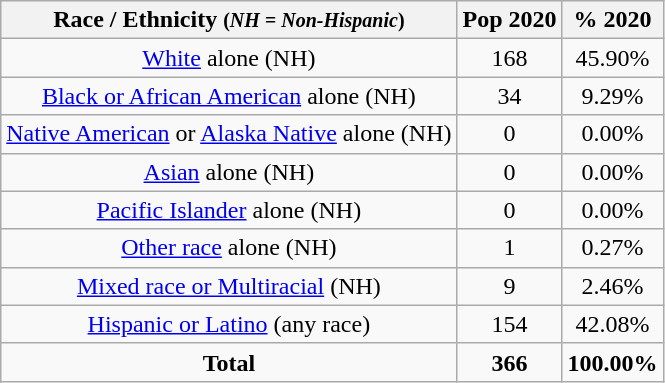<table class="wikitable" style="text-align:center;">
<tr>
<th>Race / Ethnicity <small>(<em>NH = Non-Hispanic</em>)</small></th>
<th>Pop 2020</th>
<th>% 2020</th>
</tr>
<tr>
<td><a href='#'>White</a> alone (NH)</td>
<td>168</td>
<td>45.90%</td>
</tr>
<tr>
<td><a href='#'>Black or African American</a> alone (NH)</td>
<td>34</td>
<td>9.29%</td>
</tr>
<tr>
<td><a href='#'>Native American</a> or <a href='#'>Alaska Native</a> alone (NH)</td>
<td>0</td>
<td>0.00%</td>
</tr>
<tr>
<td><a href='#'>Asian</a> alone (NH)</td>
<td>0</td>
<td>0.00%</td>
</tr>
<tr>
<td><a href='#'>Pacific Islander</a> alone (NH)</td>
<td>0</td>
<td>0.00%</td>
</tr>
<tr>
<td><a href='#'>Other race</a> alone (NH)</td>
<td>1</td>
<td>0.27%</td>
</tr>
<tr>
<td><a href='#'>Mixed race or Multiracial</a> (NH)</td>
<td>9</td>
<td>2.46%</td>
</tr>
<tr>
<td><a href='#'>Hispanic or Latino</a> (any race)</td>
<td>154</td>
<td>42.08%</td>
</tr>
<tr>
<td><strong>Total</strong></td>
<td><strong>366</strong></td>
<td><strong>100.00%</strong></td>
</tr>
</table>
